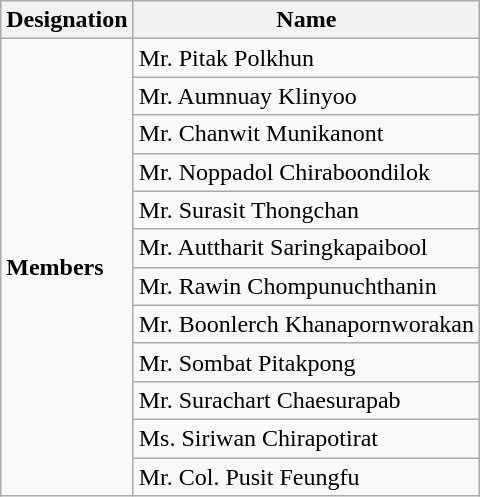<table class="wikitable">
<tr>
<th>Designation</th>
<th>Name</th>
</tr>
<tr>
<td rowspan=12><strong>Members</strong></td>
<td>Mr. Pitak Polkhun</td>
</tr>
<tr>
<td>Mr. Aumnuay Klinyoo</td>
</tr>
<tr>
<td>Mr. Chanwit Munikanont</td>
</tr>
<tr>
<td>Mr. Noppadol Chiraboondilok</td>
</tr>
<tr>
<td>Mr. Surasit Thongchan</td>
</tr>
<tr>
<td>Mr. Auttharit Saringkapaibool</td>
</tr>
<tr>
<td>Mr. Rawin Chompunuchthanin</td>
</tr>
<tr>
<td>Mr. Boonlerch Khanapornworakan</td>
</tr>
<tr>
<td>Mr. Sombat Pitakpong</td>
</tr>
<tr>
<td>Mr. Surachart Chaesurapab</td>
</tr>
<tr>
<td>Ms. Siriwan Chirapotirat</td>
</tr>
<tr>
<td>Mr. Col. Pusit Feungfu</td>
</tr>
</table>
